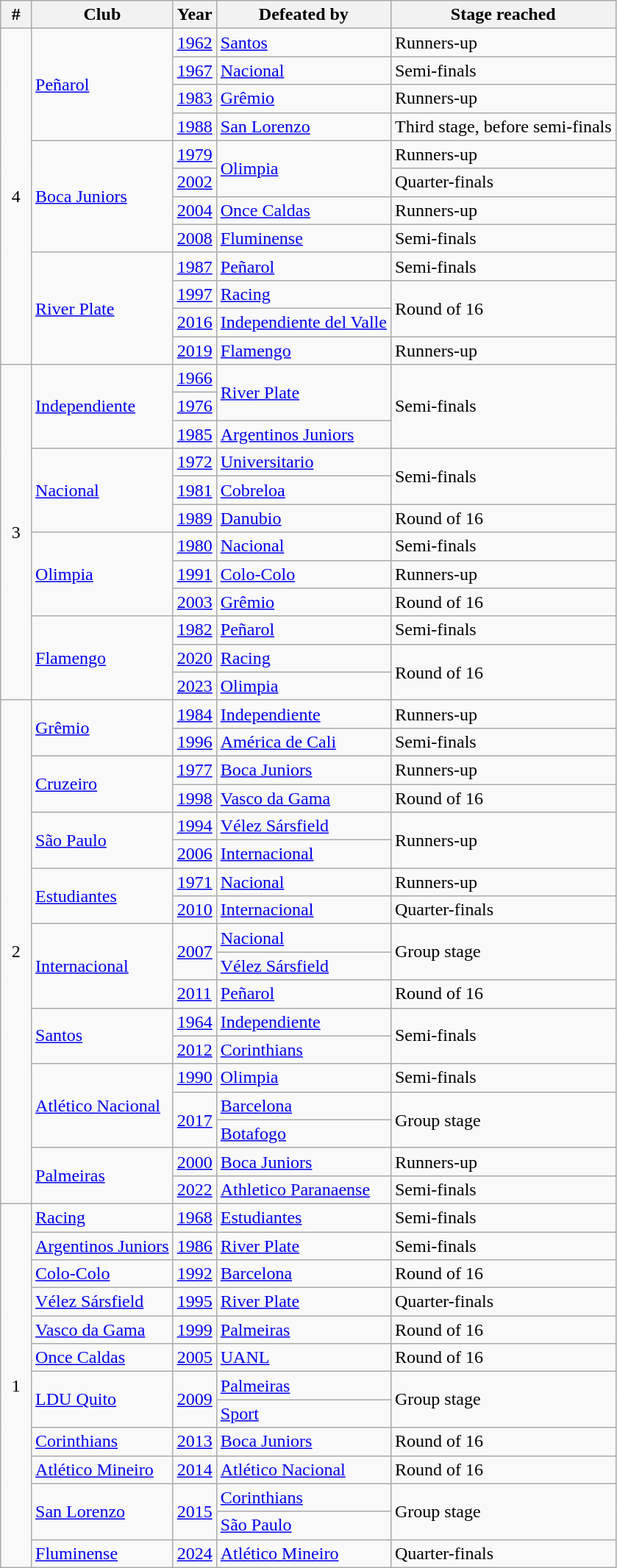<table class="wikitable plainrowheaders sortable">
<tr>
<th width=5%>#</th>
<th>Club</th>
<th>Year</th>
<th>Defeated by</th>
<th>Stage reached</th>
</tr>
<tr>
<td rowspan=12 style="text-align: center">4</td>
<td rowspan=4> <a href='#'>Peñarol</a></td>
<td><a href='#'>1962</a></td>
<td><a href='#'>Santos</a></td>
<td>Runners-up</td>
</tr>
<tr>
<td><a href='#'>1967</a></td>
<td><a href='#'>Nacional</a></td>
<td>Semi-finals</td>
</tr>
<tr>
<td><a href='#'>1983</a></td>
<td><a href='#'>Grêmio</a></td>
<td>Runners-up</td>
</tr>
<tr>
<td><a href='#'>1988</a></td>
<td><a href='#'>San Lorenzo</a></td>
<td>Third stage, before semi-finals</td>
</tr>
<tr>
<td rowspan=4> <a href='#'>Boca Juniors</a></td>
<td><a href='#'>1979</a></td>
<td rowspan="2"><a href='#'>Olimpia</a></td>
<td>Runners-up</td>
</tr>
<tr>
<td><a href='#'>2002</a></td>
<td>Quarter-finals</td>
</tr>
<tr>
<td><a href='#'>2004</a></td>
<td><a href='#'>Once Caldas</a></td>
<td>Runners-up</td>
</tr>
<tr>
<td><a href='#'>2008</a></td>
<td><a href='#'>Fluminense</a></td>
<td>Semi-finals</td>
</tr>
<tr>
<td rowspan=4> <a href='#'>River Plate</a></td>
<td><a href='#'>1987</a></td>
<td><a href='#'>Peñarol</a></td>
<td>Semi-finals</td>
</tr>
<tr>
<td><a href='#'>1997</a></td>
<td><a href='#'>Racing</a></td>
<td rowspan="2">Round of 16</td>
</tr>
<tr>
<td><a href='#'>2016</a></td>
<td><a href='#'>Independiente del Valle</a></td>
</tr>
<tr>
<td><a href='#'>2019</a></td>
<td><a href='#'>Flamengo</a></td>
<td>Runners-up</td>
</tr>
<tr>
<td rowspan="12" style="text-align: center">3</td>
<td rowspan=3> <a href='#'>Independiente</a></td>
<td><a href='#'>1966</a></td>
<td rowspan="2"><a href='#'>River Plate</a></td>
<td rowspan="3">Semi-finals</td>
</tr>
<tr>
<td><a href='#'>1976</a></td>
</tr>
<tr>
<td><a href='#'>1985</a></td>
<td><a href='#'>Argentinos Juniors</a></td>
</tr>
<tr>
<td rowspan=3> <a href='#'>Nacional</a></td>
<td><a href='#'>1972</a></td>
<td><a href='#'>Universitario</a></td>
<td rowspan="2">Semi-finals</td>
</tr>
<tr>
<td><a href='#'>1981</a></td>
<td><a href='#'>Cobreloa</a></td>
</tr>
<tr>
<td><a href='#'>1989</a></td>
<td><a href='#'>Danubio</a></td>
<td>Round of 16</td>
</tr>
<tr>
<td rowspan=3> <a href='#'>Olimpia</a></td>
<td><a href='#'>1980</a></td>
<td><a href='#'>Nacional</a></td>
<td>Semi-finals</td>
</tr>
<tr>
<td><a href='#'>1991</a></td>
<td><a href='#'>Colo-Colo</a></td>
<td>Runners-up</td>
</tr>
<tr>
<td><a href='#'>2003</a></td>
<td><a href='#'>Grêmio</a></td>
<td>Round of 16</td>
</tr>
<tr>
<td rowspan="3"> <a href='#'>Flamengo</a></td>
<td><a href='#'>1982</a></td>
<td><a href='#'>Peñarol</a></td>
<td>Semi-finals</td>
</tr>
<tr>
<td><a href='#'>2020</a></td>
<td><a href='#'>Racing</a></td>
<td rowspan="2">Round of 16</td>
</tr>
<tr>
<td><a href='#'>2023</a></td>
<td><a href='#'>Olimpia</a></td>
</tr>
<tr>
<td rowspan="18" style="text-align: center">2</td>
<td rowspan="2"> <a href='#'>Grêmio</a></td>
<td><a href='#'>1984</a></td>
<td><a href='#'>Independiente</a></td>
<td>Runners-up</td>
</tr>
<tr>
<td><a href='#'>1996</a></td>
<td><a href='#'>América de Cali</a></td>
<td>Semi-finals</td>
</tr>
<tr>
<td rowspan=2> <a href='#'>Cruzeiro</a></td>
<td><a href='#'>1977</a></td>
<td><a href='#'>Boca Juniors</a></td>
<td>Runners-up</td>
</tr>
<tr>
<td><a href='#'>1998</a></td>
<td><a href='#'>Vasco da Gama</a></td>
<td>Round of 16</td>
</tr>
<tr>
<td rowspan=2> <a href='#'>São Paulo</a></td>
<td><a href='#'>1994</a></td>
<td><a href='#'>Vélez Sársfield</a></td>
<td rowspan="2">Runners-up</td>
</tr>
<tr>
<td><a href='#'>2006</a></td>
<td><a href='#'>Internacional</a></td>
</tr>
<tr>
<td rowspan=2> <a href='#'>Estudiantes</a></td>
<td><a href='#'>1971</a></td>
<td><a href='#'>Nacional</a></td>
<td>Runners-up</td>
</tr>
<tr>
<td><a href='#'>2010</a></td>
<td><a href='#'>Internacional</a></td>
<td>Quarter-finals</td>
</tr>
<tr>
<td rowspan=3> <a href='#'>Internacional</a></td>
<td rowspan=2><a href='#'>2007</a></td>
<td><a href='#'>Nacional</a></td>
<td rowspan=2>Group stage</td>
</tr>
<tr>
<td><a href='#'>Vélez Sársfield</a></td>
</tr>
<tr>
<td><a href='#'>2011</a></td>
<td><a href='#'>Peñarol</a></td>
<td>Round of 16</td>
</tr>
<tr>
<td rowspan=2> <a href='#'>Santos</a></td>
<td><a href='#'>1964</a></td>
<td><a href='#'>Independiente</a></td>
<td rowspan="2">Semi-finals</td>
</tr>
<tr>
<td><a href='#'>2012</a></td>
<td><a href='#'>Corinthians</a></td>
</tr>
<tr>
<td rowspan=3> <a href='#'>Atlético Nacional</a></td>
<td><a href='#'>1990</a></td>
<td><a href='#'>Olimpia</a></td>
<td>Semi-finals</td>
</tr>
<tr>
<td rowspan=2><a href='#'>2017</a></td>
<td><a href='#'>Barcelona</a></td>
<td rowspan=2>Group stage</td>
</tr>
<tr>
<td><a href='#'>Botafogo</a></td>
</tr>
<tr>
<td rowspan="2"> <a href='#'>Palmeiras</a></td>
<td><a href='#'>2000</a></td>
<td><a href='#'>Boca Juniors</a></td>
<td>Runners-up</td>
</tr>
<tr>
<td><a href='#'>2022</a></td>
<td><a href='#'>Athletico Paranaense</a></td>
<td>Semi-finals</td>
</tr>
<tr>
<td rowspan="13" style="text-align: center">1</td>
<td> <a href='#'>Racing</a></td>
<td><a href='#'>1968</a></td>
<td><a href='#'>Estudiantes</a></td>
<td>Semi-finals</td>
</tr>
<tr>
<td> <a href='#'>Argentinos Juniors</a></td>
<td><a href='#'>1986</a></td>
<td><a href='#'>River Plate</a></td>
<td>Semi-finals</td>
</tr>
<tr>
<td> <a href='#'>Colo-Colo</a></td>
<td><a href='#'>1992</a></td>
<td><a href='#'>Barcelona</a></td>
<td>Round of 16</td>
</tr>
<tr>
<td> <a href='#'>Vélez Sársfield</a></td>
<td><a href='#'>1995</a></td>
<td><a href='#'>River Plate</a></td>
<td>Quarter-finals</td>
</tr>
<tr>
<td> <a href='#'>Vasco da Gama</a></td>
<td><a href='#'>1999</a></td>
<td><a href='#'>Palmeiras</a></td>
<td>Round of 16</td>
</tr>
<tr>
<td> <a href='#'>Once Caldas</a></td>
<td><a href='#'>2005</a></td>
<td><a href='#'>UANL</a></td>
<td>Round of 16</td>
</tr>
<tr>
<td rowspan=2> <a href='#'>LDU Quito</a></td>
<td rowspan=2><a href='#'>2009</a></td>
<td><a href='#'>Palmeiras</a></td>
<td rowspan=2>Group stage</td>
</tr>
<tr>
<td><a href='#'>Sport</a></td>
</tr>
<tr>
<td> <a href='#'>Corinthians</a></td>
<td><a href='#'>2013</a></td>
<td><a href='#'>Boca Juniors</a></td>
<td>Round of 16</td>
</tr>
<tr>
<td> <a href='#'>Atlético Mineiro</a></td>
<td><a href='#'>2014</a></td>
<td><a href='#'>Atlético Nacional</a></td>
<td>Round of 16</td>
</tr>
<tr>
<td rowspan=2> <a href='#'>San Lorenzo</a></td>
<td rowspan=2><a href='#'>2015</a></td>
<td><a href='#'>Corinthians</a></td>
<td rowspan=2>Group stage</td>
</tr>
<tr>
<td><a href='#'>São Paulo</a></td>
</tr>
<tr>
<td> <a href='#'>Fluminense</a></td>
<td><a href='#'>2024</a></td>
<td><a href='#'>Atlético Mineiro</a></td>
<td>Quarter-finals</td>
</tr>
</table>
